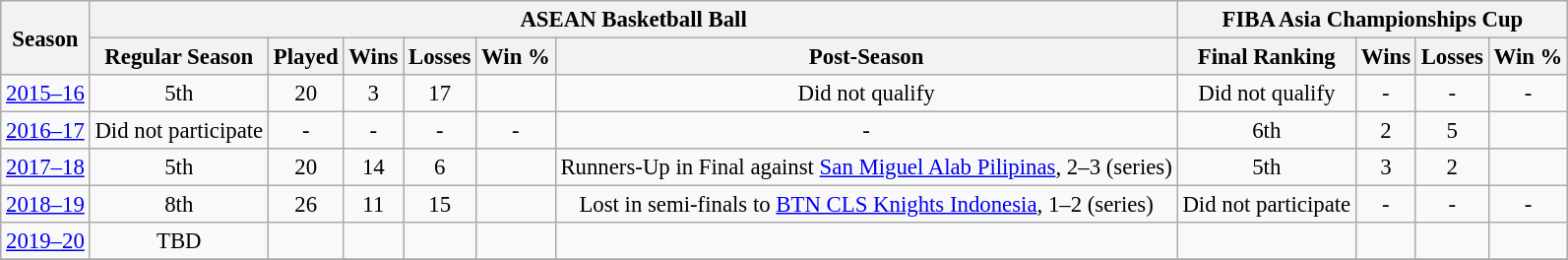<table class="wikitable" style="font-size:95%;">
<tr bgcolor="#efefef">
<th rowspan="2">Season</th>
<th colspan="6">ASEAN Basketball Ball</th>
<th colspan="4">FIBA Asia Championships Cup</th>
</tr>
<tr>
<th>Regular Season</th>
<th>Played</th>
<th>Wins</th>
<th>Losses</th>
<th>Win %</th>
<th>Post-Season</th>
<th>Final Ranking</th>
<th>Wins</th>
<th>Losses</th>
<th>Win %</th>
</tr>
<tr>
<td style="text-align:center;"><a href='#'>2015–16</a></td>
<td style="text-align:center;">5th</td>
<td style="text-align:center;">20</td>
<td style="text-align:center;">3</td>
<td style="text-align:center;">17</td>
<td style="text-align:center;"></td>
<td style="text-align:center;">Did not qualify</td>
<td style="text-align:center;">Did not qualify</td>
<td style="text-align:center;">-</td>
<td style="text-align:center;">-</td>
<td style="text-align:center;">-</td>
</tr>
<tr>
<td style="text-align:center;"><a href='#'>2016–17</a></td>
<td style="text-align:center;">Did not participate</td>
<td style="text-align:center;">-</td>
<td style="text-align:center;">-</td>
<td style="text-align:center;">-</td>
<td style="text-align:center;">-</td>
<td style="text-align:center;">-</td>
<td style="text-align:center;">6th</td>
<td style="text-align:center;">2</td>
<td style="text-align:center;">5</td>
<td style="text-align:center;"></td>
</tr>
<tr>
<td style="text-align:center;"><a href='#'>2017–18</a></td>
<td style="text-align:center;">5th</td>
<td style="text-align:center;">20</td>
<td style="text-align:center;">14</td>
<td style="text-align:center;">6</td>
<td style="text-align:center;"></td>
<td style="text-align:center;">Runners-Up in Final against <a href='#'>San Miguel Alab Pilipinas</a>, 2–3 (series)</td>
<td style="text-align:center;">5th</td>
<td style="text-align:center;">3</td>
<td style="text-align:center;">2</td>
<td style="text-align:center;"></td>
</tr>
<tr>
<td style="text-align:center;"><a href='#'>2018–19</a></td>
<td style="text-align:center;">8th</td>
<td style="text-align:center;">26</td>
<td style="text-align:center;">11</td>
<td style="text-align:center;">15</td>
<td style="text-align:center;"></td>
<td style="text-align:center;">Lost in semi-finals to <a href='#'>BTN CLS Knights Indonesia</a>, 1–2 (series)</td>
<td style="text-align:center;">Did not participate</td>
<td style="text-align:center;">-</td>
<td style="text-align:center;">-</td>
<td style="text-align:center;">-</td>
</tr>
<tr>
<td style="text-align:center;"><a href='#'>2019–20</a></td>
<td style="text-align:center;">TBD</td>
<td style="text-align:center;"></td>
<td style="text-align:center;"></td>
<td style="text-align:center;"></td>
<td style="text-align:center;"></td>
<td style="text-align:center;"></td>
<td style="text-align:center;"></td>
<td></td>
<td></td>
<td></td>
</tr>
<tr>
</tr>
</table>
